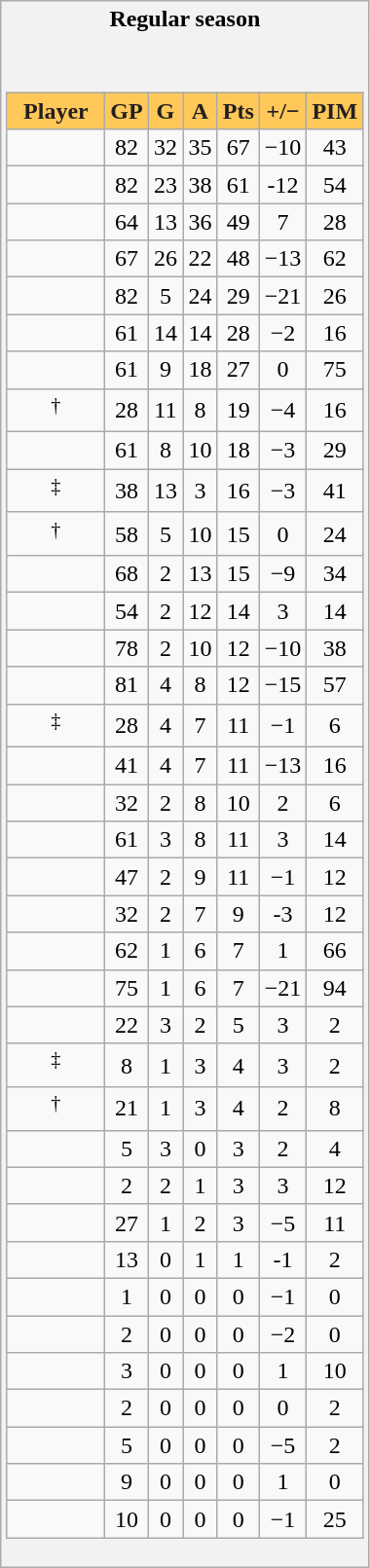<table class="wikitable">
<tr>
<th style="border: 0;">Regular season</th>
</tr>
<tr>
<td style="background: #f2f2f2; border: 0; text-align: center;"><br><table class="wikitable sortable" style="width:100%;">
<tr align=center>
<th style="background:#ffc859; color:#231f20; width:40%;">Player</th>
<th style="background:#ffc859; color:#231f20; width:10%;">GP</th>
<th style="background:#ffc859; color:#231f20; width:10%;">G</th>
<th style="background:#ffc859; color:#231f20; width:10%;">A</th>
<th style="background:#ffc859; color:#231f20; width:10%;">Pts</th>
<th style="background:#ffc859; color:#231f20; width:10%;">+/−</th>
<th style="background:#ffc859; color:#231f20; width:10%;">PIM</th>
</tr>
<tr align=center>
<td></td>
<td>82</td>
<td>32</td>
<td>35</td>
<td>67</td>
<td>−10</td>
<td>43</td>
</tr>
<tr align=center>
<td></td>
<td>82</td>
<td>23</td>
<td>38</td>
<td>61</td>
<td>-12</td>
<td>54</td>
</tr>
<tr align=center>
<td></td>
<td>64</td>
<td>13</td>
<td>36</td>
<td>49</td>
<td>7</td>
<td>28</td>
</tr>
<tr align=center>
<td></td>
<td>67</td>
<td>26</td>
<td>22</td>
<td>48</td>
<td>−13</td>
<td>62</td>
</tr>
<tr align=center>
<td></td>
<td>82</td>
<td>5</td>
<td>24</td>
<td>29</td>
<td>−21</td>
<td>26</td>
</tr>
<tr align=center>
<td></td>
<td>61</td>
<td>14</td>
<td>14</td>
<td>28</td>
<td>−2</td>
<td>16</td>
</tr>
<tr align=center>
<td></td>
<td>61</td>
<td>9</td>
<td>18</td>
<td>27</td>
<td>0</td>
<td>75</td>
</tr>
<tr align=center>
<td><sup>†</sup></td>
<td>28</td>
<td>11</td>
<td>8</td>
<td>19</td>
<td>−4</td>
<td>16</td>
</tr>
<tr align=center>
<td></td>
<td>61</td>
<td>8</td>
<td>10</td>
<td>18</td>
<td>−3</td>
<td>29</td>
</tr>
<tr align=center>
<td><sup>‡</sup></td>
<td>38</td>
<td>13</td>
<td>3</td>
<td>16</td>
<td>−3</td>
<td>41</td>
</tr>
<tr align=center>
<td><sup>†</sup></td>
<td>58</td>
<td>5</td>
<td>10</td>
<td>15</td>
<td>0</td>
<td>24</td>
</tr>
<tr align=center>
<td></td>
<td>68</td>
<td>2</td>
<td>13</td>
<td>15</td>
<td>−9</td>
<td>34</td>
</tr>
<tr align=center>
<td></td>
<td>54</td>
<td>2</td>
<td>12</td>
<td>14</td>
<td>3</td>
<td>14</td>
</tr>
<tr align=center>
<td></td>
<td>78</td>
<td>2</td>
<td>10</td>
<td>12</td>
<td>−10</td>
<td>38</td>
</tr>
<tr align=center>
<td></td>
<td>81</td>
<td>4</td>
<td>8</td>
<td>12</td>
<td>−15</td>
<td>57</td>
</tr>
<tr align=center>
<td><sup>‡</sup></td>
<td>28</td>
<td>4</td>
<td>7</td>
<td>11</td>
<td>−1</td>
<td>6</td>
</tr>
<tr align=center>
<td></td>
<td>41</td>
<td>4</td>
<td>7</td>
<td>11</td>
<td>−13</td>
<td>16</td>
</tr>
<tr align=center>
<td></td>
<td>32</td>
<td>2</td>
<td>8</td>
<td>10</td>
<td>2</td>
<td>6</td>
</tr>
<tr align=center>
<td></td>
<td>61</td>
<td>3</td>
<td>8</td>
<td>11</td>
<td>3</td>
<td>14</td>
</tr>
<tr align=center>
<td></td>
<td>47</td>
<td>2</td>
<td>9</td>
<td>11</td>
<td>−1</td>
<td>12</td>
</tr>
<tr align=center>
<td></td>
<td>32</td>
<td>2</td>
<td>7</td>
<td>9</td>
<td>-3</td>
<td>12</td>
</tr>
<tr align=center>
<td></td>
<td>62</td>
<td>1</td>
<td>6</td>
<td>7</td>
<td>1</td>
<td>66</td>
</tr>
<tr align=center>
<td></td>
<td>75</td>
<td>1</td>
<td>6</td>
<td>7</td>
<td>−21</td>
<td>94</td>
</tr>
<tr align=center>
<td></td>
<td>22</td>
<td>3</td>
<td>2</td>
<td>5</td>
<td>3</td>
<td>2</td>
</tr>
<tr align=center>
<td><sup>‡</sup></td>
<td>8</td>
<td>1</td>
<td>3</td>
<td>4</td>
<td>3</td>
<td>2</td>
</tr>
<tr align=center>
<td><sup>†</sup></td>
<td>21</td>
<td>1</td>
<td>3</td>
<td>4</td>
<td>2</td>
<td>8</td>
</tr>
<tr align=center>
<td></td>
<td>5</td>
<td>3</td>
<td>0</td>
<td>3</td>
<td>2</td>
<td>4</td>
</tr>
<tr align=center>
<td></td>
<td>2</td>
<td>2</td>
<td>1</td>
<td>3</td>
<td>3</td>
<td>12</td>
</tr>
<tr align=center>
<td></td>
<td>27</td>
<td>1</td>
<td>2</td>
<td>3</td>
<td>−5</td>
<td>11</td>
</tr>
<tr align=center>
<td></td>
<td>13</td>
<td>0</td>
<td>1</td>
<td>1</td>
<td>-1</td>
<td>2</td>
</tr>
<tr align=center>
<td></td>
<td>1</td>
<td>0</td>
<td>0</td>
<td>0</td>
<td>−1</td>
<td>0</td>
</tr>
<tr align=center>
<td></td>
<td>2</td>
<td>0</td>
<td>0</td>
<td>0</td>
<td>−2</td>
<td>0</td>
</tr>
<tr align=center>
<td></td>
<td>3</td>
<td>0</td>
<td>0</td>
<td>0</td>
<td>1</td>
<td>10</td>
</tr>
<tr align=center>
<td></td>
<td>2</td>
<td>0</td>
<td>0</td>
<td>0</td>
<td>0</td>
<td>2</td>
</tr>
<tr align=center>
<td></td>
<td>5</td>
<td>0</td>
<td>0</td>
<td>0</td>
<td>−5</td>
<td>2</td>
</tr>
<tr align=center>
<td></td>
<td>9</td>
<td>0</td>
<td>0</td>
<td>0</td>
<td>1</td>
<td>0</td>
</tr>
<tr align=center>
<td></td>
<td>10</td>
<td>0</td>
<td>0</td>
<td>0</td>
<td>−1</td>
<td>25</td>
</tr>
</table>
</td>
</tr>
</table>
